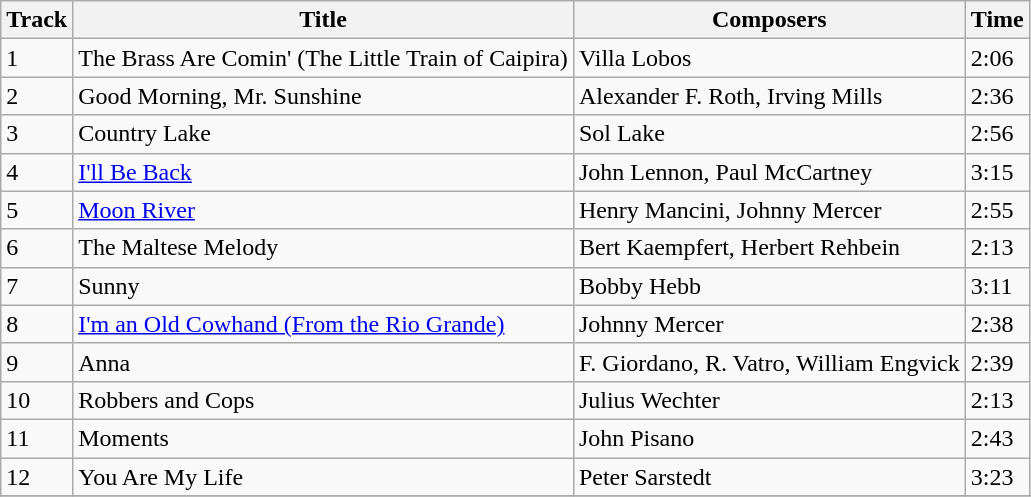<table class="wikitable">
<tr>
<th>Track</th>
<th>Title</th>
<th>Composers</th>
<th>Time</th>
</tr>
<tr>
<td>1</td>
<td>The Brass Are Comin' (The Little Train of Caipira)</td>
<td>Villa Lobos</td>
<td>2:06</td>
</tr>
<tr>
<td>2</td>
<td>Good Morning, Mr. Sunshine</td>
<td>Alexander F. Roth, Irving Mills</td>
<td>2:36</td>
</tr>
<tr>
<td>3</td>
<td>Country Lake</td>
<td>Sol Lake</td>
<td>2:56</td>
</tr>
<tr>
<td>4</td>
<td><a href='#'>I'll Be Back</a></td>
<td>John Lennon, Paul McCartney</td>
<td>3:15</td>
</tr>
<tr>
<td>5</td>
<td><a href='#'>Moon River</a></td>
<td>Henry Mancini, Johnny Mercer</td>
<td>2:55</td>
</tr>
<tr>
<td>6</td>
<td>The Maltese Melody</td>
<td>Bert Kaempfert, Herbert Rehbein</td>
<td>2:13</td>
</tr>
<tr>
<td>7</td>
<td>Sunny</td>
<td>Bobby Hebb</td>
<td>3:11</td>
</tr>
<tr>
<td>8</td>
<td><a href='#'>I'm an Old Cowhand (From the Rio Grande)</a></td>
<td>Johnny Mercer</td>
<td>2:38</td>
</tr>
<tr>
<td>9</td>
<td>Anna</td>
<td>F. Giordano, R. Vatro, William Engvick</td>
<td>2:39</td>
</tr>
<tr>
<td>10</td>
<td>Robbers and Cops</td>
<td>Julius Wechter</td>
<td>2:13</td>
</tr>
<tr>
<td>11</td>
<td>Moments</td>
<td>John Pisano</td>
<td>2:43</td>
</tr>
<tr>
<td>12</td>
<td>You Are My Life</td>
<td>Peter Sarstedt</td>
<td>3:23</td>
</tr>
<tr>
</tr>
</table>
